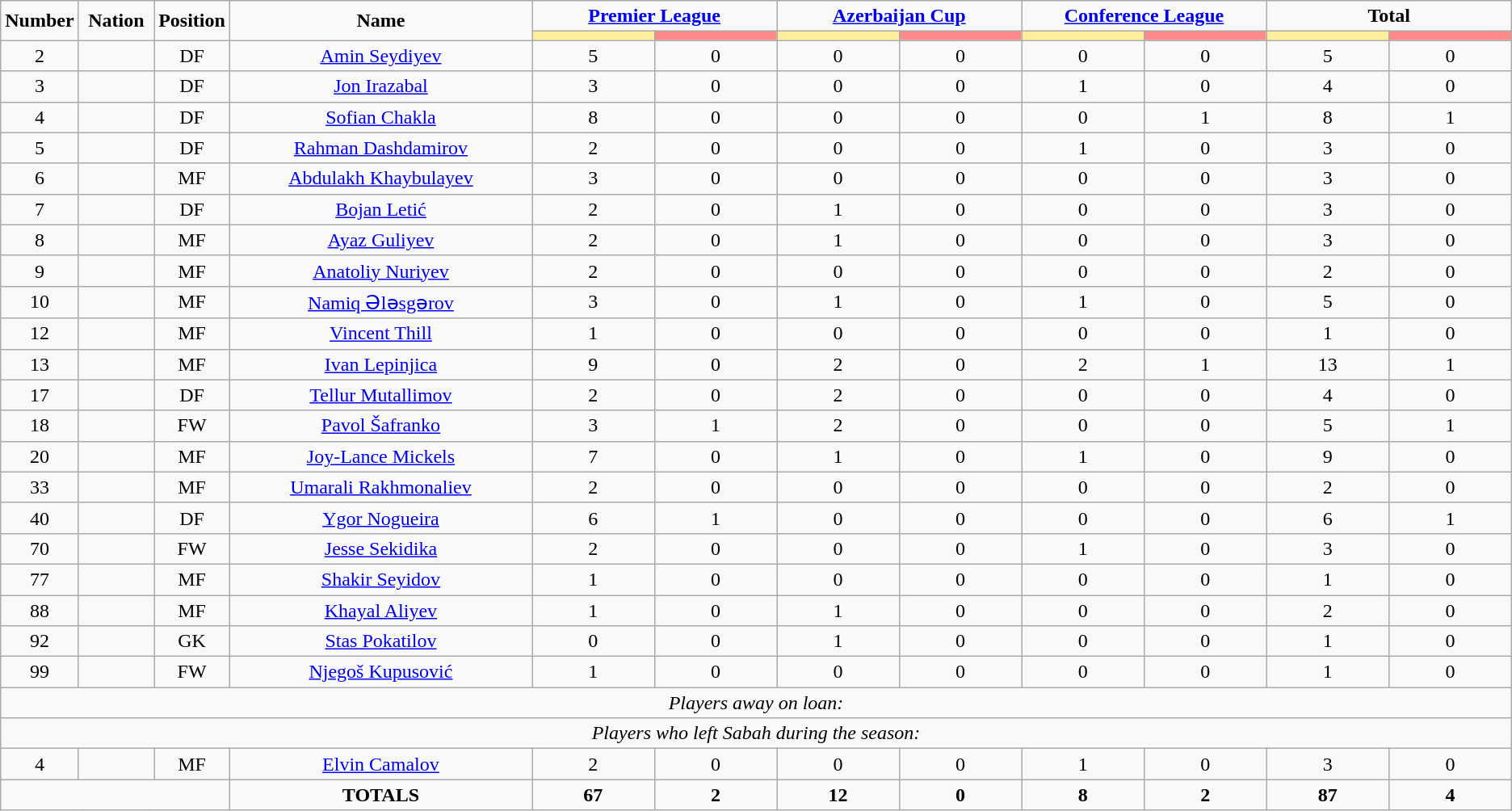<table class="wikitable" style="text-align:center;">
<tr>
<td rowspan="2"  style="width:5%; text-align:center;"><strong>Number</strong></td>
<td rowspan="2"  style="width:5%; text-align:center;"><strong>Nation</strong></td>
<td rowspan="2"  style="width:5%; text-align:center;"><strong>Position</strong></td>
<td rowspan="2"  style="width:20%; text-align:center;"><strong>Name</strong></td>
<td colspan="2" style="text-align:center;"><strong><a href='#'>Premier League</a></strong></td>
<td colspan="2" style="text-align:center;"><strong><a href='#'>Azerbaijan Cup</a></strong></td>
<td colspan="2" style="text-align:center;"><strong><a href='#'>Conference League</a></strong></td>
<td colspan="2" style="text-align:center;"><strong>Total</strong></td>
</tr>
<tr>
<th style="width:60px; background:#fe9;"></th>
<th style="width:60px; background:#ff8888;"></th>
<th style="width:60px; background:#fe9;"></th>
<th style="width:60px; background:#ff8888;"></th>
<th style="width:60px; background:#fe9;"></th>
<th style="width:60px; background:#ff8888;"></th>
<th style="width:60px; background:#fe9;"></th>
<th style="width:60px; background:#ff8888;"></th>
</tr>
<tr>
<td>2</td>
<td></td>
<td>DF</td>
<td><a href='#'>Amin Seydiyev</a></td>
<td>5</td>
<td>0</td>
<td>0</td>
<td>0</td>
<td>0</td>
<td>0</td>
<td>5</td>
<td>0</td>
</tr>
<tr>
<td>3</td>
<td></td>
<td>DF</td>
<td><a href='#'>Jon Irazabal</a></td>
<td>3</td>
<td>0</td>
<td>0</td>
<td>0</td>
<td>1</td>
<td>0</td>
<td>4</td>
<td>0</td>
</tr>
<tr>
<td>4</td>
<td></td>
<td>DF</td>
<td><a href='#'>Sofian Chakla</a></td>
<td>8</td>
<td>0</td>
<td>0</td>
<td>0</td>
<td>0</td>
<td>1</td>
<td>8</td>
<td>1</td>
</tr>
<tr>
<td>5</td>
<td></td>
<td>DF</td>
<td><a href='#'>Rahman Dashdamirov</a></td>
<td>2</td>
<td>0</td>
<td>0</td>
<td>0</td>
<td>1</td>
<td>0</td>
<td>3</td>
<td>0</td>
</tr>
<tr>
<td>6</td>
<td></td>
<td>MF</td>
<td><a href='#'>Abdulakh Khaybulayev</a></td>
<td>3</td>
<td>0</td>
<td>0</td>
<td>0</td>
<td>0</td>
<td>0</td>
<td>3</td>
<td>0</td>
</tr>
<tr>
<td>7</td>
<td></td>
<td>DF</td>
<td><a href='#'>Bojan Letić</a></td>
<td>2</td>
<td>0</td>
<td>1</td>
<td>0</td>
<td>0</td>
<td>0</td>
<td>3</td>
<td>0</td>
</tr>
<tr>
<td>8</td>
<td></td>
<td>MF</td>
<td><a href='#'>Ayaz Guliyev</a></td>
<td>2</td>
<td>0</td>
<td>1</td>
<td>0</td>
<td>0</td>
<td>0</td>
<td>3</td>
<td>0</td>
</tr>
<tr>
<td>9</td>
<td></td>
<td>MF</td>
<td><a href='#'>Anatoliy Nuriyev</a></td>
<td>2</td>
<td>0</td>
<td>0</td>
<td>0</td>
<td>0</td>
<td>0</td>
<td>2</td>
<td>0</td>
</tr>
<tr>
<td>10</td>
<td></td>
<td>MF</td>
<td><a href='#'>Namiq Ələsgərov</a></td>
<td>3</td>
<td>0</td>
<td>1</td>
<td>0</td>
<td>1</td>
<td>0</td>
<td>5</td>
<td>0</td>
</tr>
<tr>
<td>12</td>
<td></td>
<td>MF</td>
<td><a href='#'>Vincent Thill</a></td>
<td>1</td>
<td>0</td>
<td>0</td>
<td>0</td>
<td>0</td>
<td>0</td>
<td>1</td>
<td>0</td>
</tr>
<tr>
<td>13</td>
<td></td>
<td>MF</td>
<td><a href='#'>Ivan Lepinjica</a></td>
<td>9</td>
<td>0</td>
<td>2</td>
<td>0</td>
<td>2</td>
<td>1</td>
<td>13</td>
<td>1</td>
</tr>
<tr>
<td>17</td>
<td></td>
<td>DF</td>
<td><a href='#'>Tellur Mutallimov</a></td>
<td>2</td>
<td>0</td>
<td>2</td>
<td>0</td>
<td>0</td>
<td>0</td>
<td>4</td>
<td>0</td>
</tr>
<tr>
<td>18</td>
<td></td>
<td>FW</td>
<td><a href='#'>Pavol Šafranko</a></td>
<td>3</td>
<td>1</td>
<td>2</td>
<td>0</td>
<td>0</td>
<td>0</td>
<td>5</td>
<td>1</td>
</tr>
<tr>
<td>20</td>
<td></td>
<td>MF</td>
<td><a href='#'>Joy-Lance Mickels</a></td>
<td>7</td>
<td>0</td>
<td>1</td>
<td>0</td>
<td>1</td>
<td>0</td>
<td>9</td>
<td>0</td>
</tr>
<tr>
<td>33</td>
<td></td>
<td>MF</td>
<td><a href='#'>Umarali Rakhmonaliev</a></td>
<td>2</td>
<td>0</td>
<td>0</td>
<td>0</td>
<td>0</td>
<td>0</td>
<td>2</td>
<td>0</td>
</tr>
<tr>
<td>40</td>
<td></td>
<td>DF</td>
<td><a href='#'>Ygor Nogueira</a></td>
<td>6</td>
<td>1</td>
<td>0</td>
<td>0</td>
<td>0</td>
<td>0</td>
<td>6</td>
<td>1</td>
</tr>
<tr>
<td>70</td>
<td></td>
<td>FW</td>
<td><a href='#'>Jesse Sekidika</a></td>
<td>2</td>
<td>0</td>
<td>0</td>
<td>0</td>
<td>1</td>
<td>0</td>
<td>3</td>
<td>0</td>
</tr>
<tr>
<td>77</td>
<td></td>
<td>MF</td>
<td><a href='#'>Shakir Seyidov</a></td>
<td>1</td>
<td>0</td>
<td>0</td>
<td>0</td>
<td>0</td>
<td>0</td>
<td>1</td>
<td>0</td>
</tr>
<tr>
<td>88</td>
<td></td>
<td>MF</td>
<td><a href='#'>Khayal Aliyev</a></td>
<td>1</td>
<td>0</td>
<td>1</td>
<td>0</td>
<td>0</td>
<td>0</td>
<td>2</td>
<td>0</td>
</tr>
<tr>
<td>92</td>
<td></td>
<td>GK</td>
<td><a href='#'>Stas Pokatilov</a></td>
<td>0</td>
<td>0</td>
<td>1</td>
<td>0</td>
<td>0</td>
<td>0</td>
<td>1</td>
<td>0</td>
</tr>
<tr>
<td>99</td>
<td></td>
<td>FW</td>
<td><a href='#'>Njegoš Kupusović</a></td>
<td>1</td>
<td>0</td>
<td>0</td>
<td>0</td>
<td>0</td>
<td>0</td>
<td>1</td>
<td>0</td>
</tr>
<tr>
<td colspan="16"><em>Players away on loan:</em></td>
</tr>
<tr>
<td colspan="16"><em>Players who left Sabah during the season:</em></td>
</tr>
<tr>
<td>4</td>
<td></td>
<td>MF</td>
<td><a href='#'>Elvin Camalov</a></td>
<td>2</td>
<td>0</td>
<td>0</td>
<td>0</td>
<td>1</td>
<td>0</td>
<td>3</td>
<td>0</td>
</tr>
<tr>
<td colspan="3"></td>
<td><strong>TOTALS</strong></td>
<td><strong>67</strong></td>
<td><strong>2</strong></td>
<td><strong>12</strong></td>
<td><strong>0</strong></td>
<td><strong>8</strong></td>
<td><strong>2</strong></td>
<td><strong>87</strong></td>
<td><strong>4</strong></td>
</tr>
</table>
